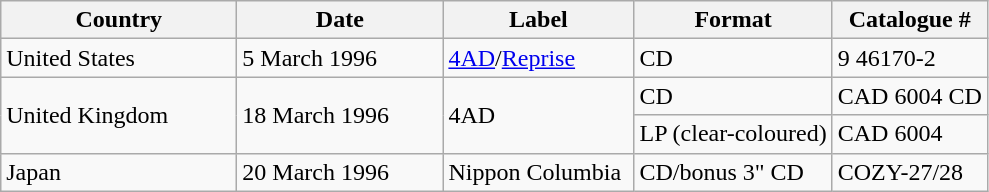<table class="wikitable">
<tr>
<th width="150px">Country</th>
<th width="130px">Date</th>
<th width="120px">Label</th>
<th>Format</th>
<th>Catalogue #</th>
</tr>
<tr>
<td>United States</td>
<td>5 March 1996</td>
<td><a href='#'>4AD</a>/<a href='#'>Reprise</a></td>
<td>CD</td>
<td>9 46170-2</td>
</tr>
<tr>
<td rowspan="2">United Kingdom</td>
<td rowspan="2">18 March 1996</td>
<td rowspan="2">4AD</td>
<td>CD</td>
<td>CAD 6004 CD</td>
</tr>
<tr>
<td>LP (clear-coloured)</td>
<td>CAD 6004</td>
</tr>
<tr>
<td>Japan</td>
<td>20 March 1996</td>
<td>Nippon Columbia</td>
<td>CD/bonus 3" CD</td>
<td>COZY-27/28</td>
</tr>
</table>
